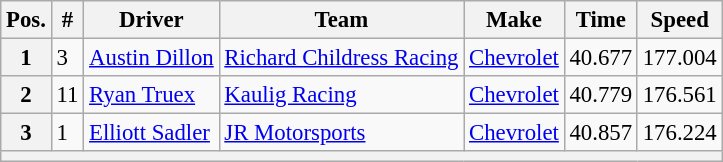<table class="wikitable" style="font-size:95%">
<tr>
<th>Pos.</th>
<th>#</th>
<th>Driver</th>
<th>Team</th>
<th>Make</th>
<th>Time</th>
<th>Speed</th>
</tr>
<tr>
<th>1</th>
<td>3</td>
<td><a href='#'>Austin Dillon</a></td>
<td><a href='#'>Richard Childress Racing</a></td>
<td><a href='#'>Chevrolet</a></td>
<td>40.677</td>
<td>177.004</td>
</tr>
<tr>
<th>2</th>
<td>11</td>
<td><a href='#'>Ryan Truex</a></td>
<td><a href='#'>Kaulig Racing</a></td>
<td><a href='#'>Chevrolet</a></td>
<td>40.779</td>
<td>176.561</td>
</tr>
<tr>
<th>3</th>
<td>1</td>
<td><a href='#'>Elliott Sadler</a></td>
<td><a href='#'>JR Motorsports</a></td>
<td><a href='#'>Chevrolet</a></td>
<td>40.857</td>
<td>176.224</td>
</tr>
<tr>
<th colspan="7"></th>
</tr>
</table>
